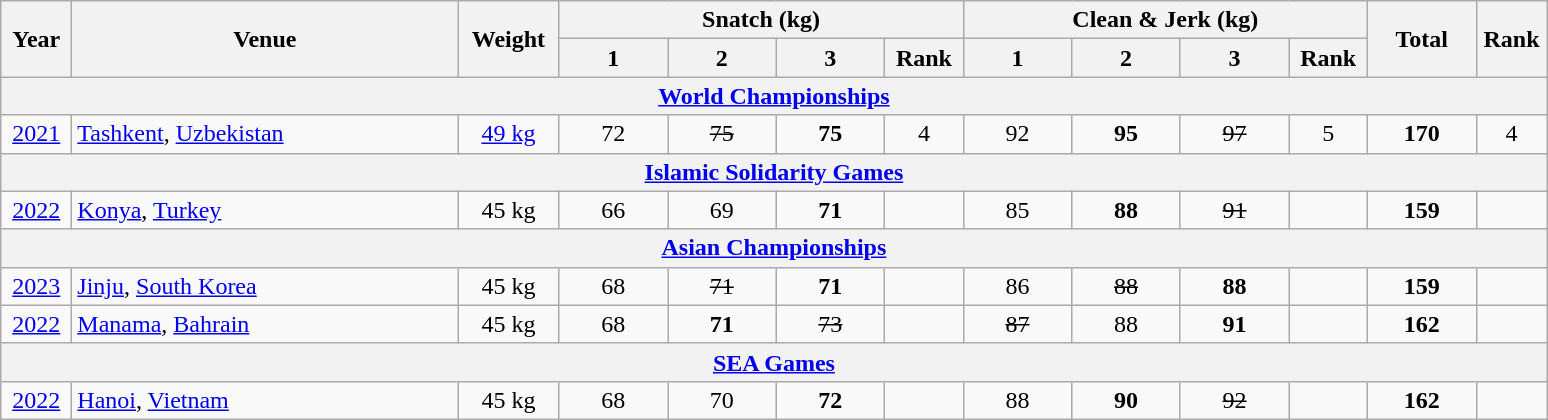<table class = "wikitable" style="text-align:center;">
<tr>
<th rowspan=2 width=40>Year</th>
<th rowspan=2 width=250>Venue</th>
<th rowspan=2 width=60>Weight</th>
<th colspan=4>Snatch (kg)</th>
<th colspan=4>Clean & Jerk (kg)</th>
<th rowspan=2 width=65>Total</th>
<th rowspan=2 width=40>Rank</th>
</tr>
<tr>
<th width=65>1</th>
<th width=65>2</th>
<th width=65>3</th>
<th width=45>Rank</th>
<th width=65>1</th>
<th width=65>2</th>
<th width=65>3</th>
<th width=45>Rank</th>
</tr>
<tr>
<th colspan=13><a href='#'>World Championships</a></th>
</tr>
<tr>
<td><a href='#'>2021</a></td>
<td align=left> <a href='#'>Tashkent</a>, <a href='#'>Uzbekistan</a></td>
<td><a href='#'>49 kg</a></td>
<td>72</td>
<td><s>75</s></td>
<td><strong>75</strong></td>
<td>4</td>
<td>92</td>
<td><strong>95</strong></td>
<td><s>97</s></td>
<td>5</td>
<td><strong>170</strong></td>
<td>4</td>
</tr>
<tr>
<th colspan=13><a href='#'>Islamic Solidarity Games</a></th>
</tr>
<tr>
<td><a href='#'>2022</a></td>
<td align=left> <a href='#'>Konya</a>, <a href='#'>Turkey</a></td>
<td>45 kg</td>
<td>66</td>
<td>69</td>
<td><strong>71</strong></td>
<td></td>
<td>85</td>
<td><strong>88</strong></td>
<td><s>91</s></td>
<td></td>
<td><strong>159</strong></td>
<td></td>
</tr>
<tr>
<th colspan=13><a href='#'>Asian Championships</a></th>
</tr>
<tr>
<td><a href='#'>2023</a></td>
<td align=left> <a href='#'>Jinju</a>, <a href='#'>South Korea</a></td>
<td>45 kg</td>
<td>68</td>
<td><s>71</s></td>
<td><strong>71</strong></td>
<td></td>
<td>86</td>
<td><s>88</s></td>
<td><strong>88</strong></td>
<td></td>
<td><strong>159</strong></td>
<td></td>
</tr>
<tr>
<td><a href='#'>2022</a></td>
<td align=left> <a href='#'>Manama</a>, <a href='#'>Bahrain</a></td>
<td>45 kg</td>
<td>68</td>
<td><strong>71</strong></td>
<td><s>73</s></td>
<td></td>
<td><s>87</s></td>
<td>88</td>
<td><strong>91</strong></td>
<td></td>
<td><strong>162</strong></td>
<td></td>
</tr>
<tr>
<th colspan=13><a href='#'>SEA Games</a></th>
</tr>
<tr>
<td><a href='#'>2022</a></td>
<td align=left> <a href='#'>Hanoi</a>, <a href='#'>Vietnam</a></td>
<td>45 kg</td>
<td>68</td>
<td>70</td>
<td><strong>72</strong></td>
<td></td>
<td>88</td>
<td><strong>90</strong></td>
<td><s>92</s></td>
<td></td>
<td><strong>162</strong></td>
<td></td>
</tr>
</table>
